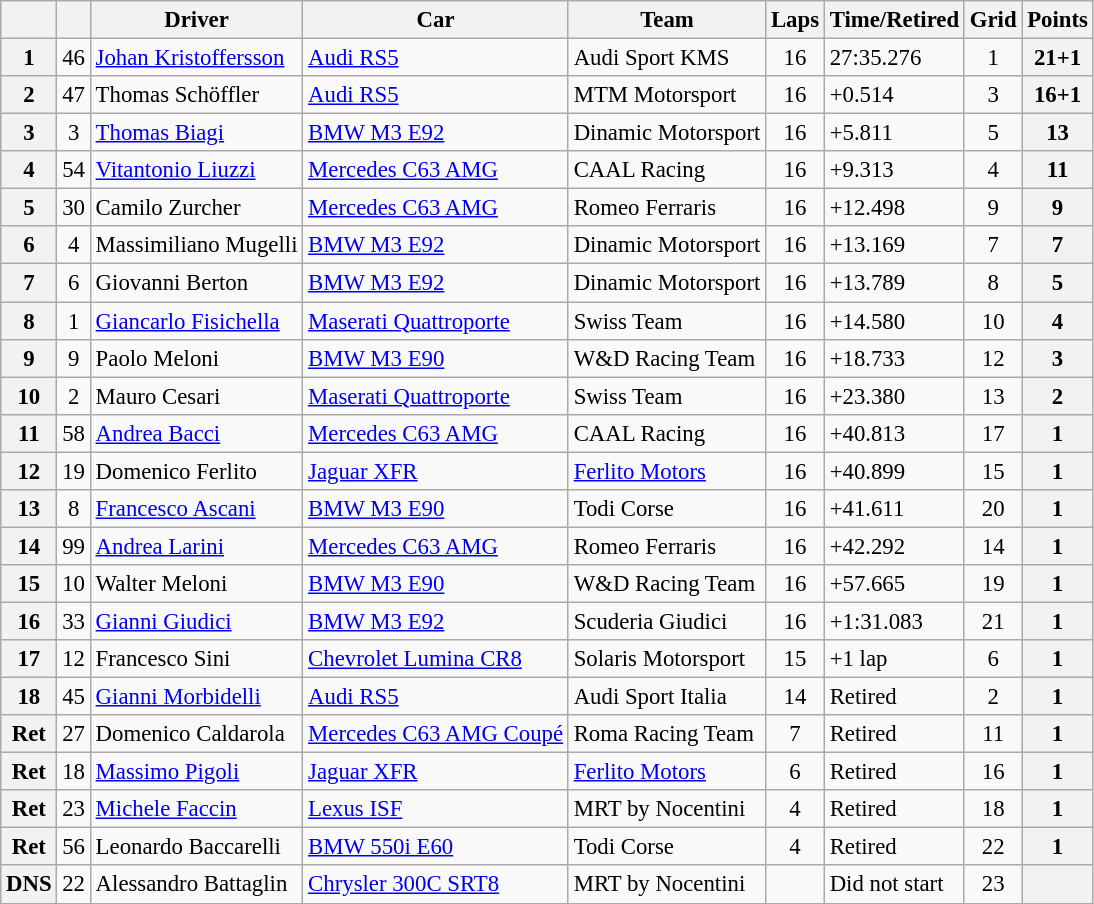<table class="wikitable sortable" style="font-size:95%">
<tr>
<th></th>
<th></th>
<th>Driver</th>
<th>Car</th>
<th>Team</th>
<th>Laps</th>
<th>Time/Retired</th>
<th>Grid</th>
<th>Points</th>
</tr>
<tr>
<th>1</th>
<td align=center>46</td>
<td> <a href='#'>Johan Kristoffersson</a></td>
<td><a href='#'>Audi RS5</a></td>
<td> Audi Sport KMS</td>
<td align=center>16</td>
<td>27:35.276</td>
<td align=center>1</td>
<th>21+1</th>
</tr>
<tr>
<th>2</th>
<td align=center>47</td>
<td> Thomas Schöffler</td>
<td><a href='#'>Audi RS5</a></td>
<td> MTM Motorsport</td>
<td align=center>16</td>
<td>+0.514</td>
<td align=center>3</td>
<th>16+1</th>
</tr>
<tr>
<th>3</th>
<td align=center>3</td>
<td> <a href='#'>Thomas Biagi</a></td>
<td><a href='#'>BMW M3 E92</a></td>
<td> Dinamic Motorsport</td>
<td align=center>16</td>
<td>+5.811</td>
<td align=center>5</td>
<th>13</th>
</tr>
<tr>
<th>4</th>
<td align=center>54</td>
<td> <a href='#'>Vitantonio Liuzzi</a></td>
<td><a href='#'>Mercedes C63 AMG</a></td>
<td> CAAL Racing</td>
<td align=center>16</td>
<td>+9.313</td>
<td align=center>4</td>
<th>11</th>
</tr>
<tr>
<th>5</th>
<td align=center>30</td>
<td> Camilo Zurcher</td>
<td><a href='#'>Mercedes C63 AMG</a></td>
<td> Romeo Ferraris</td>
<td align=center>16</td>
<td>+12.498</td>
<td align=center>9</td>
<th>9</th>
</tr>
<tr>
<th>6</th>
<td align=center>4</td>
<td> Massimiliano Mugelli</td>
<td><a href='#'>BMW M3 E92</a></td>
<td> Dinamic Motorsport</td>
<td align=center>16</td>
<td>+13.169</td>
<td align=center>7</td>
<th>7</th>
</tr>
<tr>
<th>7</th>
<td align=center>6</td>
<td> Giovanni Berton</td>
<td><a href='#'>BMW M3 E92</a></td>
<td> Dinamic Motorsport</td>
<td align=center>16</td>
<td>+13.789</td>
<td align=center>8</td>
<th>5</th>
</tr>
<tr>
<th>8</th>
<td align=center>1</td>
<td> <a href='#'>Giancarlo Fisichella</a></td>
<td><a href='#'>Maserati Quattroporte</a></td>
<td> Swiss Team</td>
<td align=center>16</td>
<td>+14.580</td>
<td align=center>10</td>
<th>4</th>
</tr>
<tr>
<th>9</th>
<td align=center>9</td>
<td> Paolo Meloni</td>
<td><a href='#'>BMW M3 E90</a></td>
<td> W&D Racing Team</td>
<td align=center>16</td>
<td>+18.733</td>
<td align=center>12</td>
<th>3</th>
</tr>
<tr>
<th>10</th>
<td align=center>2</td>
<td> Mauro Cesari</td>
<td><a href='#'>Maserati Quattroporte</a></td>
<td> Swiss Team</td>
<td align=center>16</td>
<td>+23.380</td>
<td align=center>13</td>
<th>2</th>
</tr>
<tr>
<th>11</th>
<td align=center>58</td>
<td> <a href='#'>Andrea Bacci</a></td>
<td><a href='#'>Mercedes C63 AMG</a></td>
<td> CAAL Racing</td>
<td align=center>16</td>
<td>+40.813</td>
<td align=center>17</td>
<th>1</th>
</tr>
<tr>
<th>12</th>
<td align=center>19</td>
<td> Domenico Ferlito</td>
<td><a href='#'>Jaguar XFR</a></td>
<td> <a href='#'>Ferlito Motors</a></td>
<td align=center>16</td>
<td>+40.899</td>
<td align=center>15</td>
<th>1</th>
</tr>
<tr>
<th>13</th>
<td align=center>8</td>
<td> <a href='#'>Francesco Ascani</a></td>
<td><a href='#'>BMW M3 E90</a></td>
<td> Todi Corse</td>
<td align=center>16</td>
<td>+41.611</td>
<td align=center>20</td>
<th>1</th>
</tr>
<tr>
<th>14</th>
<td align=center>99</td>
<td> <a href='#'>Andrea Larini</a></td>
<td><a href='#'>Mercedes C63 AMG</a></td>
<td> Romeo Ferraris</td>
<td align=center>16</td>
<td>+42.292</td>
<td align=center>14</td>
<th>1</th>
</tr>
<tr>
<th>15</th>
<td align=center>10</td>
<td> Walter Meloni</td>
<td><a href='#'>BMW M3 E90</a></td>
<td> W&D Racing Team</td>
<td align=center>16</td>
<td>+57.665</td>
<td align=center>19</td>
<th>1</th>
</tr>
<tr>
<th>16</th>
<td align=center>33</td>
<td> <a href='#'>Gianni Giudici</a></td>
<td><a href='#'>BMW M3 E92</a></td>
<td> Scuderia Giudici</td>
<td align=center>16</td>
<td>+1:31.083</td>
<td align=center>21</td>
<th>1</th>
</tr>
<tr>
<th>17</th>
<td align=center>12</td>
<td> Francesco Sini</td>
<td><a href='#'>Chevrolet Lumina CR8</a></td>
<td> Solaris Motorsport</td>
<td align=center>15</td>
<td>+1 lap</td>
<td align=center>6</td>
<th>1</th>
</tr>
<tr>
<th>18</th>
<td align=center>45</td>
<td> <a href='#'>Gianni Morbidelli</a></td>
<td><a href='#'>Audi RS5</a></td>
<td> Audi Sport Italia</td>
<td align=center>14</td>
<td>Retired</td>
<td align=center>2</td>
<th>1</th>
</tr>
<tr>
<th>Ret</th>
<td align=center>27</td>
<td> Domenico Caldarola</td>
<td><a href='#'>Mercedes C63 AMG Coupé</a></td>
<td> Roma Racing Team</td>
<td align=center>7</td>
<td>Retired</td>
<td align=center>11</td>
<th>1</th>
</tr>
<tr>
<th>Ret</th>
<td align=center>18</td>
<td> <a href='#'>Massimo Pigoli</a></td>
<td><a href='#'>Jaguar XFR</a></td>
<td> <a href='#'>Ferlito Motors</a></td>
<td align=center>6</td>
<td>Retired</td>
<td align=center>16</td>
<th>1</th>
</tr>
<tr>
<th>Ret</th>
<td align=center>23</td>
<td> <a href='#'>Michele Faccin</a></td>
<td><a href='#'>Lexus ISF</a></td>
<td> MRT by Nocentini</td>
<td align=center>4</td>
<td>Retired</td>
<td align=center>18</td>
<th>1</th>
</tr>
<tr>
<th>Ret</th>
<td align=center>56</td>
<td> Leonardo Baccarelli</td>
<td><a href='#'>BMW 550i E60</a></td>
<td> Todi Corse</td>
<td align=center>4</td>
<td>Retired</td>
<td align=center>22</td>
<th>1</th>
</tr>
<tr>
<th>DNS</th>
<td align=center>22</td>
<td> Alessandro Battaglin</td>
<td><a href='#'>Chrysler 300C SRT8</a></td>
<td> MRT by Nocentini</td>
<td align=center></td>
<td>Did not start</td>
<td align=center>23</td>
<th></th>
</tr>
<tr>
</tr>
</table>
